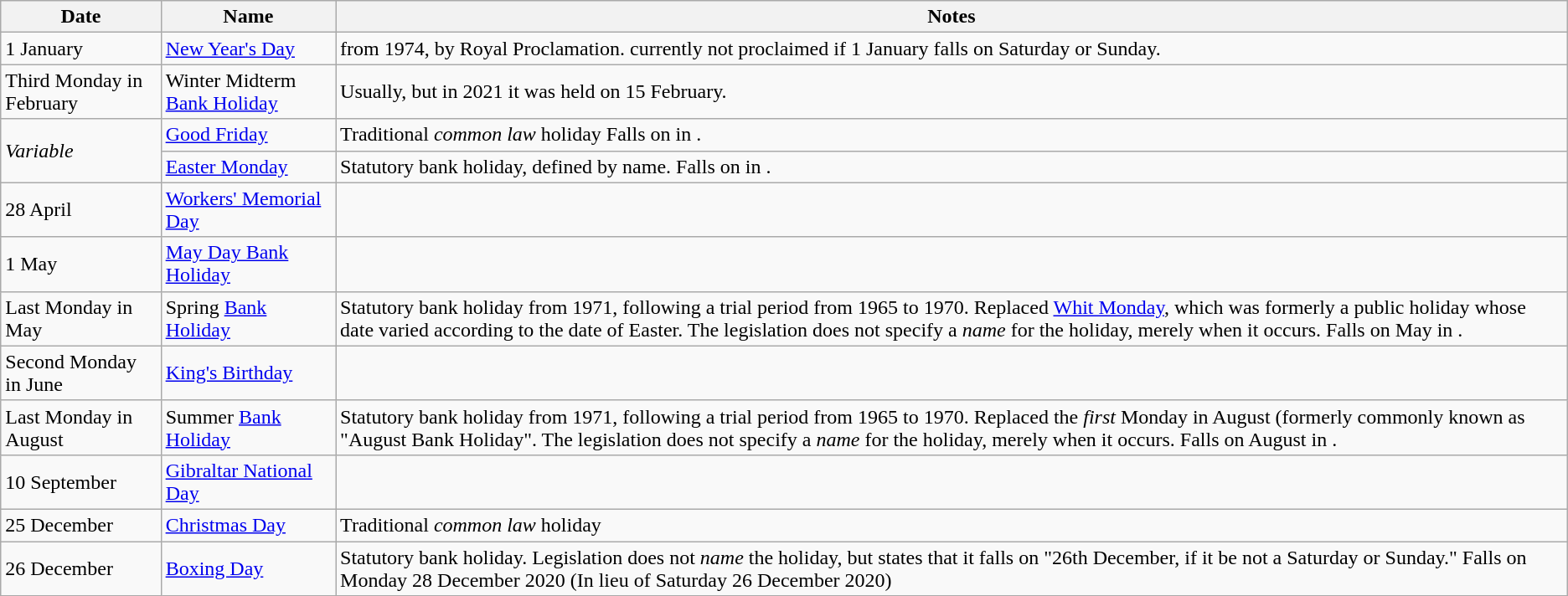<table class="wikitable">
<tr>
<th>Date</th>
<th>Name</th>
<th>Notes</th>
</tr>
<tr>
<td>1 January</td>
<td><a href='#'>New Year's Day</a></td>
<td>from 1974, by Royal Proclamation. currently not proclaimed if 1 January falls on Saturday or Sunday.</td>
</tr>
<tr>
<td>Third Monday in February</td>
<td>Winter Midterm <a href='#'>Bank Holiday</a></td>
<td>Usually, but in 2021 it was held on 15 February.</td>
</tr>
<tr>
<td rowspan="2"><em>Variable</em></td>
<td><a href='#'>Good Friday</a></td>
<td>Traditional <em>common law</em> holiday Falls on  in .</td>
</tr>
<tr>
<td><a href='#'>Easter Monday</a></td>
<td>Statutory bank holiday, defined by name. Falls on  in .</td>
</tr>
<tr>
<td>28 April</td>
<td><a href='#'>Workers' Memorial Day</a></td>
<td></td>
</tr>
<tr>
<td>1 May</td>
<td><a href='#'>May Day Bank Holiday</a></td>
<td></td>
</tr>
<tr>
<td>Last Monday in May</td>
<td>Spring <a href='#'>Bank Holiday</a></td>
<td>Statutory bank holiday from 1971, following a trial period from 1965 to 1970. Replaced <a href='#'>Whit Monday</a>, which was formerly a public holiday whose date varied according to the date of Easter. The legislation does not specify a <em>name</em> for the holiday, merely when it occurs. Falls on  May in .</td>
</tr>
<tr>
<td>Second Monday in June</td>
<td><a href='#'>King's Birthday</a></td>
<td></td>
</tr>
<tr>
<td>Last Monday in August</td>
<td>Summer <a href='#'>Bank Holiday</a></td>
<td>Statutory bank holiday from 1971, following a trial period from 1965 to 1970. Replaced the <em>first</em> Monday in August (formerly commonly known as "August Bank Holiday". The legislation does not specify a <em>name</em> for the holiday, merely when it occurs. Falls on  August in .</td>
</tr>
<tr>
<td>10 September</td>
<td><a href='#'>Gibraltar National Day</a></td>
<td></td>
</tr>
<tr>
<td>25 December</td>
<td><a href='#'>Christmas Day</a></td>
<td>Traditional <em>common law</em> holiday</td>
</tr>
<tr>
<td>26 December</td>
<td><a href='#'>Boxing Day</a></td>
<td>Statutory bank holiday. Legislation does not <em>name</em> the holiday, but states that it falls on "26th December, if it be not a Saturday or Sunday." Falls on Monday 28 December 2020 (In lieu of Saturday 26 December 2020)</td>
</tr>
</table>
